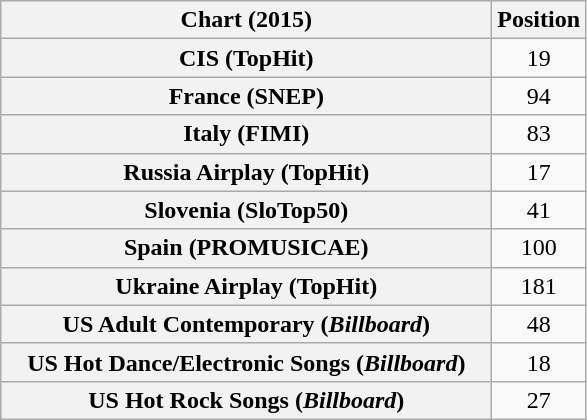<table class="wikitable sortable plainrowheaders" style="text-align: center;">
<tr>
<th scope="col" style="width:20em;">Chart (2015)</th>
<th scope="col">Position</th>
</tr>
<tr>
<th scope="row">CIS (TopHit)</th>
<td style="text-align:center;">19</td>
</tr>
<tr>
<th scope="row">France (SNEP)</th>
<td style="text-align:center;">94</td>
</tr>
<tr>
<th scope="row">Italy (FIMI)</th>
<td>83</td>
</tr>
<tr>
<th scope="row">Russia Airplay (TopHit)</th>
<td style="text-align:center;">17</td>
</tr>
<tr>
<th scope="row">Slovenia (SloTop50)</th>
<td align=center>41</td>
</tr>
<tr>
<th scope="row">Spain (PROMUSICAE)</th>
<td align=center>100</td>
</tr>
<tr>
<th scope="row">Ukraine Airplay (TopHit)</th>
<td style="text-align:center;">181</td>
</tr>
<tr>
<th scope="row">US Adult Contemporary (<em>Billboard</em>)</th>
<td>48</td>
</tr>
<tr>
<th scope="row">US Hot Dance/Electronic Songs (<em>Billboard</em>)</th>
<td>18</td>
</tr>
<tr>
<th scope="row">US Hot Rock Songs (<em>Billboard</em>)</th>
<td>27</td>
</tr>
</table>
